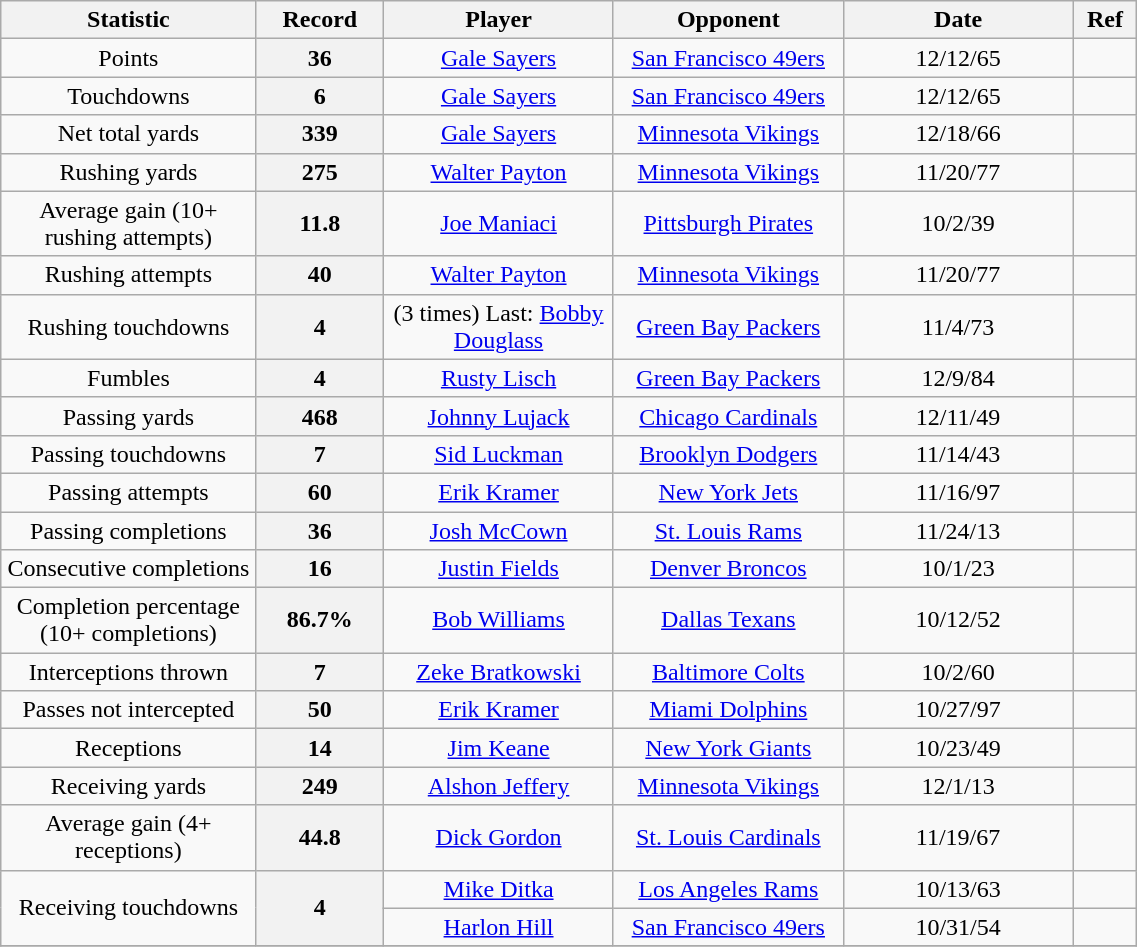<table class="sortable wikitable" style="text-align:center" width="60%">
<tr>
<th scope="col" width=20%>Statistic</th>
<th scope="col" width=10% class="unsortable">Record</th>
<th scope="col" width=18%>Player</th>
<th scope="col" width=18%>Opponent</th>
<th scope="col" width=18%>Date</th>
<th scope="col" width=5% class="unsortable">Ref</th>
</tr>
<tr>
<td>Points</td>
<th>36</th>
<td><a href='#'>Gale Sayers</a></td>
<td><a href='#'>San Francisco 49ers</a></td>
<td>12/12/65</td>
<td></td>
</tr>
<tr>
<td>Touchdowns</td>
<th>6</th>
<td><a href='#'>Gale Sayers</a></td>
<td><a href='#'>San Francisco 49ers</a></td>
<td>12/12/65</td>
<td></td>
</tr>
<tr>
<td>Net total yards</td>
<th>339</th>
<td><a href='#'>Gale Sayers</a></td>
<td><a href='#'>Minnesota Vikings</a></td>
<td>12/18/66</td>
<td></td>
</tr>
<tr>
<td>Rushing yards</td>
<th>275</th>
<td><a href='#'>Walter Payton</a></td>
<td><a href='#'>Minnesota Vikings</a></td>
<td>11/20/77</td>
<td></td>
</tr>
<tr>
<td>Average gain (10+ rushing attempts)</td>
<th>11.8</th>
<td><a href='#'>Joe Maniaci</a></td>
<td><a href='#'>Pittsburgh Pirates</a></td>
<td>10/2/39</td>
<td></td>
</tr>
<tr>
<td>Rushing attempts</td>
<th>40</th>
<td><a href='#'>Walter Payton</a></td>
<td><a href='#'>Minnesota Vikings</a></td>
<td>11/20/77</td>
<td></td>
</tr>
<tr>
<td>Rushing touchdowns</td>
<th>4</th>
<td>(3 times) Last: <a href='#'>Bobby Douglass</a></td>
<td><a href='#'>Green Bay Packers</a></td>
<td>11/4/73</td>
<td></td>
</tr>
<tr>
<td>Fumbles</td>
<th>4</th>
<td><a href='#'>Rusty Lisch</a></td>
<td><a href='#'>Green Bay Packers</a></td>
<td>12/9/84</td>
<td></td>
</tr>
<tr>
<td>Passing yards</td>
<th>468</th>
<td><a href='#'>Johnny Lujack</a></td>
<td><a href='#'>Chicago Cardinals</a></td>
<td>12/11/49</td>
<td></td>
</tr>
<tr>
<td>Passing touchdowns</td>
<th>7</th>
<td><a href='#'>Sid Luckman</a></td>
<td><a href='#'>Brooklyn Dodgers</a></td>
<td>11/14/43</td>
<td></td>
</tr>
<tr>
<td>Passing attempts</td>
<th>60</th>
<td><a href='#'>Erik Kramer</a></td>
<td><a href='#'>New York Jets</a></td>
<td>11/16/97</td>
<td></td>
</tr>
<tr>
<td>Passing completions</td>
<th>36</th>
<td><a href='#'>Josh McCown</a></td>
<td><a href='#'>St. Louis Rams</a></td>
<td>11/24/13</td>
<td></td>
</tr>
<tr>
<td>Consecutive completions</td>
<th>16</th>
<td><a href='#'>Justin Fields</a></td>
<td><a href='#'>Denver Broncos</a></td>
<td>10/1/23</td>
<td></td>
</tr>
<tr>
<td>Completion percentage (10+ completions)</td>
<th>86.7%</th>
<td><a href='#'>Bob Williams</a></td>
<td><a href='#'>Dallas Texans</a></td>
<td>10/12/52</td>
<td></td>
</tr>
<tr>
<td>Interceptions thrown</td>
<th>7</th>
<td><a href='#'>Zeke Bratkowski</a></td>
<td><a href='#'>Baltimore Colts</a></td>
<td>10/2/60</td>
<td></td>
</tr>
<tr>
<td>Passes not intercepted</td>
<th>50</th>
<td><a href='#'>Erik Kramer</a></td>
<td><a href='#'>Miami Dolphins</a></td>
<td>10/27/97</td>
<td></td>
</tr>
<tr>
<td>Receptions</td>
<th>14</th>
<td><a href='#'>Jim Keane</a></td>
<td><a href='#'>New York Giants</a></td>
<td>10/23/49</td>
<td></td>
</tr>
<tr>
<td>Receiving yards</td>
<th>249</th>
<td><a href='#'>Alshon Jeffery</a></td>
<td><a href='#'>Minnesota Vikings</a></td>
<td>12/1/13</td>
<td></td>
</tr>
<tr>
<td>Average gain (4+ receptions)</td>
<th>44.8</th>
<td><a href='#'>Dick Gordon</a></td>
<td><a href='#'>St. Louis Cardinals</a></td>
<td>11/19/67</td>
<td></td>
</tr>
<tr>
<td rowSpan="2">Receiving touchdowns</td>
<th rowSpan="2">4</th>
<td><a href='#'>Mike Ditka</a></td>
<td><a href='#'>Los Angeles Rams</a></td>
<td>10/13/63</td>
<td></td>
</tr>
<tr>
<td><a href='#'>Harlon Hill</a></td>
<td><a href='#'>San Francisco 49ers</a></td>
<td>10/31/54</td>
<td></td>
</tr>
<tr>
</tr>
</table>
